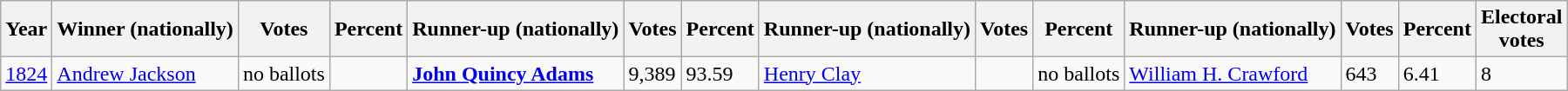<table class="wikitable sortable">
<tr>
<th data-sort-type="number">Year</th>
<th>Winner (nationally)</th>
<th data-sort-type="number">Votes</th>
<th data-sort-type="number">Percent</th>
<th>Runner-up (nationally)</th>
<th data-sort-type="number">Votes</th>
<th data-sort-type="number">Percent</th>
<th>Runner-up (nationally)</th>
<th data-sort-type="number">Votes</th>
<th data-sort-type="number">Percent</th>
<th>Runner-up (nationally)</th>
<th data-sort-type="number">Votes</th>
<th data-sort-type="number">Percent</th>
<th data-sort-type="number">Electoral<br>votes</th>
</tr>
<tr>
<td style"text-align:left"><a href='#'>1824</a></td>
<td><a href='#'>Andrew Jackson</a></td>
<td>no ballots</td>
<td></td>
<td><strong><a href='#'>John Quincy Adams</a></strong></td>
<td>9,389</td>
<td>93.59</td>
<td><a href='#'>Henry Clay</a></td>
<td></td>
<td>no ballots</td>
<td><a href='#'>William H. Crawford</a></td>
<td>643</td>
<td>6.41</td>
<td>8</td>
</tr>
</table>
